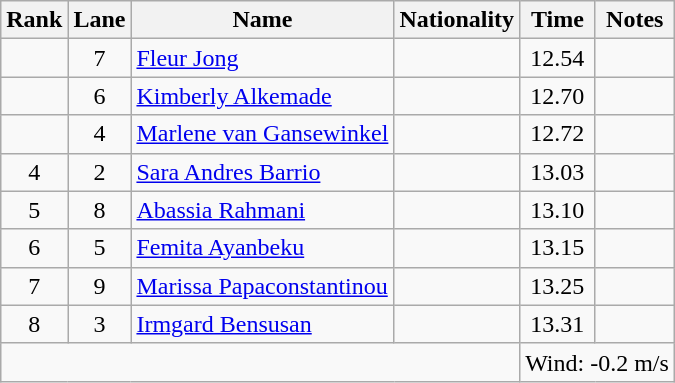<table class="wikitable sortable" style="text-align:center">
<tr>
<th>Rank</th>
<th>Lane</th>
<th>Name</th>
<th>Nationality</th>
<th>Time</th>
<th>Notes</th>
</tr>
<tr>
<td></td>
<td>7</td>
<td align="left"><a href='#'>Fleur Jong</a></td>
<td align="left"></td>
<td>12.54</td>
<td></td>
</tr>
<tr>
<td></td>
<td>6</td>
<td align="left"><a href='#'>Kimberly Alkemade</a></td>
<td align="left"></td>
<td>12.70</td>
<td></td>
</tr>
<tr>
<td></td>
<td>4</td>
<td align="left"><a href='#'>Marlene van Gansewinkel</a></td>
<td align="left"></td>
<td>12.72</td>
<td></td>
</tr>
<tr>
<td>4</td>
<td>2</td>
<td align="left"><a href='#'>Sara Andres Barrio</a></td>
<td align="left"></td>
<td>13.03</td>
<td></td>
</tr>
<tr>
<td>5</td>
<td>8</td>
<td align="left"><a href='#'>Abassia Rahmani</a></td>
<td align="left"></td>
<td>13.10</td>
<td></td>
</tr>
<tr>
<td>6</td>
<td>5</td>
<td align="left"><a href='#'>Femita Ayanbeku</a></td>
<td align="left"></td>
<td>13.15</td>
<td></td>
</tr>
<tr>
<td>7</td>
<td>9</td>
<td align="left"><a href='#'>Marissa Papaconstantinou</a></td>
<td align="left"></td>
<td>13.25</td>
<td></td>
</tr>
<tr>
<td>8</td>
<td>3</td>
<td align="left"><a href='#'>Irmgard Bensusan</a></td>
<td align="left"></td>
<td>13.31</td>
<td></td>
</tr>
<tr class="sortbottom">
<td colspan="4"></td>
<td colspan="2" style="text-align:left;">Wind: -0.2 m/s</td>
</tr>
</table>
